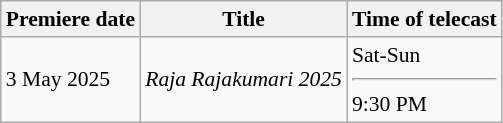<table class="wikitable sortable" style="border-collapse:collapse; font-size: 90%;">
<tr>
<th>Premiere date</th>
<th>Title</th>
<th>Time of telecast</th>
</tr>
<tr>
<td>3 May 2025</td>
<td><em>Raja Rajakumari 2025</em></td>
<td>Sat-Sun<hr>9:30 PM</td>
</tr>
</table>
